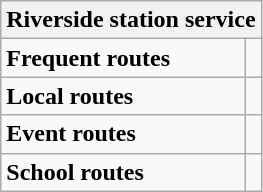<table class="wikitable">
<tr>
<th colspan="2">Riverside station service</th>
</tr>
<tr>
<td><strong>Frequent routes</strong></td>
<td>   </td>
</tr>
<tr>
<td><strong>Local routes</strong></td>
<td> </td>
</tr>
<tr>
<td><strong>Event routes</strong></td>
<td></td>
</tr>
<tr>
<td><strong>School routes</strong></td>
<td> </td>
</tr>
</table>
